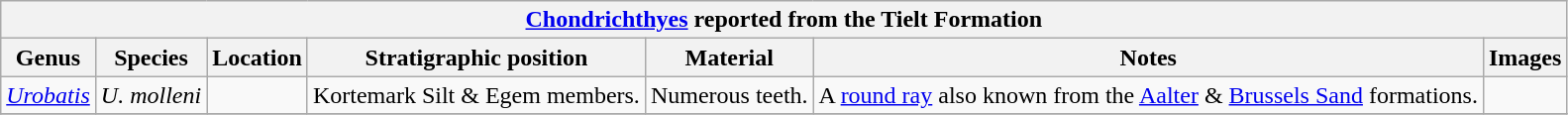<table class="wikitable" align="center">
<tr>
<th colspan="7" align="center"><strong><a href='#'>Chondrichthyes</a> reported from the Tielt Formation</strong></th>
</tr>
<tr>
<th>Genus</th>
<th>Species</th>
<th>Location</th>
<th><strong>Stratigraphic position</strong></th>
<th><strong>Material</strong></th>
<th>Notes</th>
<th>Images</th>
</tr>
<tr>
<td><em><a href='#'>Urobatis</a></em></td>
<td><em>U. molleni</em></td>
<td></td>
<td>Kortemark Silt & Egem members.</td>
<td>Numerous teeth.</td>
<td>A <a href='#'>round ray</a> also known from the <a href='#'>Aalter</a> & <a href='#'>Brussels Sand</a> formations.</td>
<td></td>
</tr>
<tr>
</tr>
</table>
